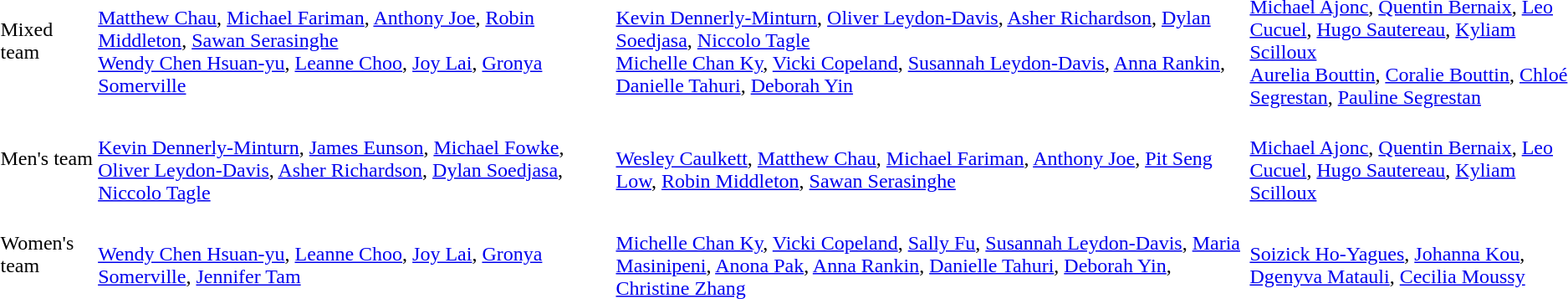<table>
<tr>
<td>Mixed team</td>
<td><br><a href='#'>Matthew Chau</a>, <a href='#'>Michael Fariman</a>, <a href='#'>Anthony Joe</a>, <a href='#'>Robin Middleton</a>, <a href='#'>Sawan Serasinghe</a><br> <a href='#'>Wendy Chen Hsuan-yu</a>, <a href='#'>Leanne Choo</a>, <a href='#'>Joy Lai</a>, <a href='#'>Gronya Somerville</a></td>
<td><br><a href='#'>Kevin Dennerly-Minturn</a>, <a href='#'>Oliver Leydon-Davis</a>, <a href='#'>Asher Richardson</a>, <a href='#'>Dylan Soedjasa</a>, <a href='#'>Niccolo Tagle</a><br><a href='#'>Michelle Chan Ky</a>, <a href='#'>Vicki Copeland</a>, <a href='#'>Susannah Leydon-Davis</a>, <a href='#'>Anna Rankin</a>, <a href='#'>Danielle Tahuri</a>, <a href='#'>Deborah Yin</a></td>
<td><br><a href='#'>Michael Ajonc</a>, <a href='#'>Quentin Bernaix</a>, <a href='#'>Leo Cucuel</a>, <a href='#'>Hugo Sautereau</a>, <a href='#'>Kyliam Scilloux</a><br><a href='#'>Aurelia Bouttin</a>, <a href='#'>Coralie Bouttin</a>, <a href='#'>Chloé Segrestan</a>, <a href='#'>Pauline Segrestan</a></td>
</tr>
<tr>
<td>Men's team</td>
<td><br><a href='#'>Kevin Dennerly-Minturn</a>, <a href='#'>James Eunson</a>, <a href='#'>Michael Fowke</a>, <a href='#'>Oliver Leydon-Davis</a>, <a href='#'>Asher Richardson</a>, <a href='#'>Dylan Soedjasa</a>, <a href='#'>Niccolo Tagle</a></td>
<td><br><a href='#'>Wesley Caulkett</a>, <a href='#'>Matthew Chau</a>, <a href='#'>Michael Fariman</a>, <a href='#'>Anthony Joe</a>, <a href='#'>Pit Seng Low</a>, <a href='#'>Robin Middleton</a>, <a href='#'>Sawan Serasinghe</a></td>
<td><br><a href='#'>Michael Ajonc</a>, <a href='#'>Quentin Bernaix</a>, <a href='#'>Leo Cucuel</a>, <a href='#'>Hugo Sautereau</a>, <a href='#'>Kyliam Scilloux</a></td>
</tr>
<tr>
<td>Women's team</td>
<td><br><a href='#'>Wendy Chen Hsuan-yu</a>, <a href='#'>Leanne Choo</a>, <a href='#'>Joy Lai</a>, <a href='#'>Gronya Somerville</a>, <a href='#'>Jennifer Tam</a></td>
<td><br><a href='#'>Michelle Chan Ky</a>, <a href='#'>Vicki Copeland</a>, <a href='#'>Sally Fu</a>, <a href='#'>Susannah Leydon-Davis</a>, <a href='#'>Maria Masinipeni</a>, <a href='#'>Anona Pak</a>, <a href='#'>Anna Rankin</a>, <a href='#'>Danielle Tahuri</a>, <a href='#'>Deborah Yin</a>, <a href='#'>Christine Zhang</a></td>
<td><br><a href='#'>Soizick Ho-Yagues</a>, <a href='#'>Johanna Kou</a>, <a href='#'>Dgenyva Matauli</a>, <a href='#'>Cecilia Moussy</a></td>
</tr>
</table>
